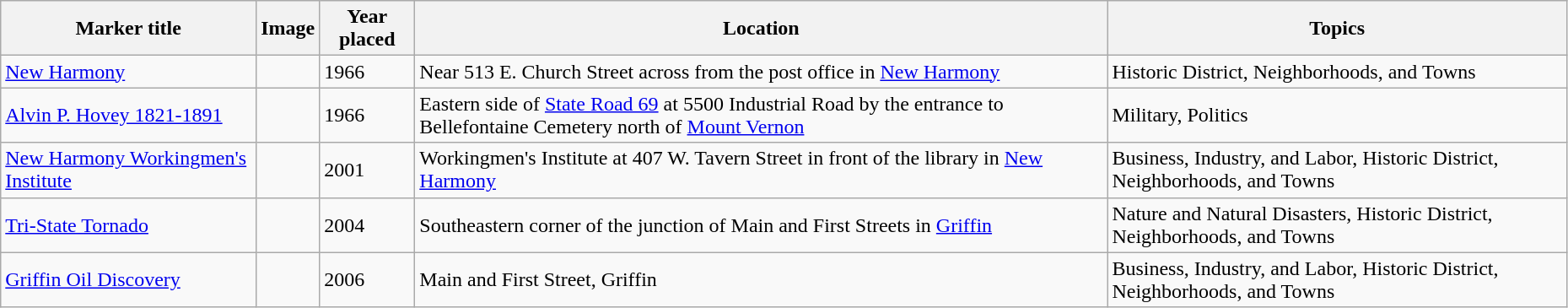<table class="wikitable sortable" style="width:98%">
<tr>
<th>Marker title</th>
<th class="unsortable">Image</th>
<th>Year placed</th>
<th>Location</th>
<th>Topics</th>
</tr>
<tr>
<td><a href='#'>New Harmony</a></td>
<td></td>
<td>1966</td>
<td>Near 513 E. Church Street across from the post office in <a href='#'>New Harmony</a><br><small></small></td>
<td>Historic District, Neighborhoods, and Towns</td>
</tr>
<tr ->
<td><a href='#'>Alvin P. Hovey 1821-1891</a></td>
<td></td>
<td>1966</td>
<td>Eastern side of <a href='#'>State Road 69</a> at 5500 Industrial Road by the entrance to Bellefontaine Cemetery north of <a href='#'>Mount Vernon</a><br><small></small></td>
<td>Military, Politics</td>
</tr>
<tr ->
<td><a href='#'>New Harmony Workingmen's Institute</a></td>
<td></td>
<td>2001</td>
<td>Workingmen's Institute at 407 W. Tavern Street in front of the library in <a href='#'>New Harmony</a><br><small></small></td>
<td>Business, Industry, and Labor, Historic District, Neighborhoods, and Towns</td>
</tr>
<tr ->
<td><a href='#'>Tri-State Tornado</a></td>
<td></td>
<td>2004</td>
<td>Southeastern corner of the junction of Main and First Streets in <a href='#'>Griffin</a><br><small></small></td>
<td>Nature and Natural Disasters, Historic District, Neighborhoods, and Towns</td>
</tr>
<tr ->
<td><a href='#'>Griffin Oil Discovery</a></td>
<td></td>
<td>2006</td>
<td>Main and First Street, Griffin<br><small></small></td>
<td>Business, Industry, and Labor, Historic District, Neighborhoods, and Towns</td>
</tr>
</table>
